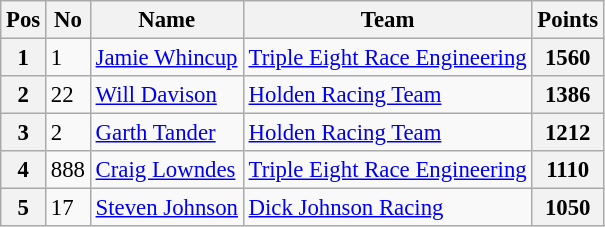<table class="wikitable" style="font-size: 95%;">
<tr>
<th>Pos</th>
<th>No</th>
<th>Name</th>
<th>Team</th>
<th>Points</th>
</tr>
<tr>
<th>1</th>
<td>1</td>
<td><a href='#'>Jamie Whincup</a></td>
<td><a href='#'>Triple Eight Race Engineering</a></td>
<th>1560</th>
</tr>
<tr>
<th>2</th>
<td>22</td>
<td><a href='#'>Will Davison</a></td>
<td><a href='#'>Holden Racing Team</a></td>
<th>1386</th>
</tr>
<tr>
<th>3</th>
<td>2</td>
<td><a href='#'>Garth Tander</a></td>
<td><a href='#'>Holden Racing Team</a></td>
<th>1212</th>
</tr>
<tr>
<th>4</th>
<td>888</td>
<td><a href='#'>Craig Lowndes</a></td>
<td><a href='#'>Triple Eight Race Engineering</a></td>
<th>1110</th>
</tr>
<tr>
<th>5</th>
<td>17</td>
<td><a href='#'>Steven Johnson</a></td>
<td><a href='#'>Dick Johnson Racing</a></td>
<th>1050</th>
</tr>
</table>
